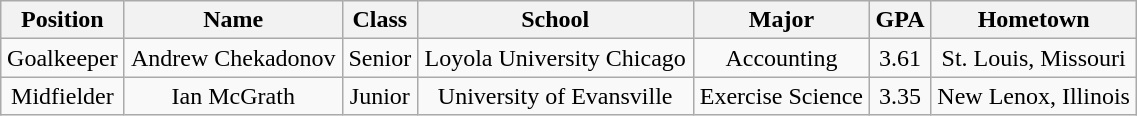<table class="wikitable" style="text-align: center; width:60%">
<tr>
<th>Position</th>
<th>Name</th>
<th>Class</th>
<th>School</th>
<th>Major</th>
<th>GPA</th>
<th>Hometown</th>
</tr>
<tr>
<td>Goalkeeper</td>
<td>Andrew Chekadonov</td>
<td>Senior</td>
<td>Loyola University Chicago</td>
<td>Accounting</td>
<td>3.61</td>
<td>St. Louis, Missouri</td>
</tr>
<tr>
<td>Midfielder</td>
<td>Ian McGrath</td>
<td>Junior</td>
<td>University of Evansville</td>
<td>Exercise Science</td>
<td>3.35</td>
<td>New Lenox, Illinois</td>
</tr>
</table>
